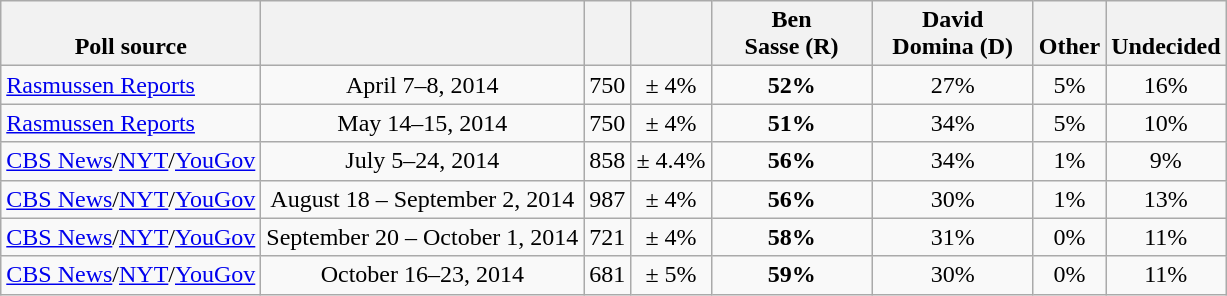<table class="wikitable" style="text-align:center">
<tr valign= bottom>
<th>Poll source</th>
<th></th>
<th></th>
<th></th>
<th style="width:100px;">Ben<br>Sasse (R)</th>
<th style="width:100px;">David<br>Domina (D)</th>
<th>Other</th>
<th>Undecided</th>
</tr>
<tr>
<td align=left><a href='#'>Rasmussen Reports</a></td>
<td>April 7–8, 2014</td>
<td>750</td>
<td>± 4%</td>
<td><strong>52%</strong></td>
<td>27%</td>
<td>5%</td>
<td>16%</td>
</tr>
<tr>
<td align=left><a href='#'>Rasmussen Reports</a></td>
<td>May 14–15, 2014</td>
<td>750</td>
<td>± 4%</td>
<td><strong>51%</strong></td>
<td>34%</td>
<td>5%</td>
<td>10%</td>
</tr>
<tr>
<td align=left><a href='#'>CBS News</a>/<a href='#'>NYT</a>/<a href='#'>YouGov</a></td>
<td>July 5–24, 2014</td>
<td>858</td>
<td>± 4.4%</td>
<td><strong>56%</strong></td>
<td>34%</td>
<td>1%</td>
<td>9%</td>
</tr>
<tr>
<td align=left><a href='#'>CBS News</a>/<a href='#'>NYT</a>/<a href='#'>YouGov</a></td>
<td>August 18 – September 2, 2014</td>
<td>987</td>
<td>± 4%</td>
<td><strong>56%</strong></td>
<td>30%</td>
<td>1%</td>
<td>13%</td>
</tr>
<tr>
<td align=left><a href='#'>CBS News</a>/<a href='#'>NYT</a>/<a href='#'>YouGov</a></td>
<td>September 20 – October 1, 2014</td>
<td>721</td>
<td>± 4%</td>
<td><strong>58%</strong></td>
<td>31%</td>
<td>0%</td>
<td>11%</td>
</tr>
<tr>
<td align=left><a href='#'>CBS News</a>/<a href='#'>NYT</a>/<a href='#'>YouGov</a></td>
<td>October 16–23, 2014</td>
<td>681</td>
<td>± 5%</td>
<td><strong>59%</strong></td>
<td>30%</td>
<td>0%</td>
<td>11%</td>
</tr>
</table>
